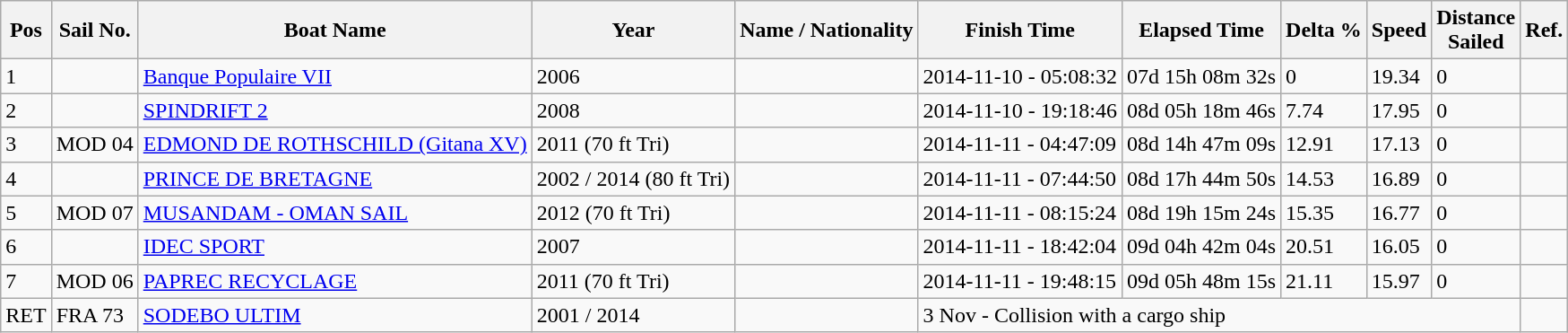<table class="wikitable">
<tr>
<th>Pos</th>
<th>Sail No.</th>
<th>Boat Name</th>
<th>Year</th>
<th>Name / Nationality</th>
<th>Finish Time</th>
<th>Elapsed Time</th>
<th>Delta %</th>
<th>Speed</th>
<th>Distance <br>Sailed</th>
<th>Ref.</th>
</tr>
<tr>
<td>1</td>
<td></td>
<td><a href='#'>Banque Populaire VII</a></td>
<td>2006</td>
<td></td>
<td>2014-11-10 - 05:08:32</td>
<td>07d 15h 08m 32s</td>
<td>0</td>
<td>19.34</td>
<td>0</td>
<td></td>
</tr>
<tr>
<td>2</td>
<td></td>
<td><a href='#'>SPINDRIFT 2</a></td>
<td>2008</td>
<td></td>
<td>2014-11-10 - 19:18:46</td>
<td>08d 05h 18m 46s</td>
<td>7.74</td>
<td>17.95</td>
<td>0</td>
<td></td>
</tr>
<tr>
<td>3</td>
<td>MOD 04</td>
<td><a href='#'>EDMOND DE ROTHSCHILD (Gitana XV)</a></td>
<td>2011 (70 ft Tri)</td>
<td></td>
<td>2014-11-11 - 04:47:09</td>
<td>08d 14h 47m 09s</td>
<td>12.91</td>
<td>17.13</td>
<td>0</td>
<td></td>
</tr>
<tr>
<td>4</td>
<td></td>
<td><a href='#'>PRINCE DE BRETAGNE</a></td>
<td>2002 / 2014 (80 ft Tri)</td>
<td></td>
<td>2014-11-11 - 07:44:50</td>
<td>08d 17h 44m 50s</td>
<td>14.53</td>
<td>16.89</td>
<td>0</td>
<td></td>
</tr>
<tr>
<td>5</td>
<td>MOD 07</td>
<td><a href='#'>MUSANDAM - OMAN SAIL</a></td>
<td>2012 (70 ft Tri)</td>
<td></td>
<td>2014-11-11 - 08:15:24</td>
<td>08d 19h 15m 24s</td>
<td>15.35</td>
<td>16.77</td>
<td>0</td>
<td></td>
</tr>
<tr>
<td>6</td>
<td></td>
<td><a href='#'>IDEC SPORT</a></td>
<td>2007</td>
<td></td>
<td>2014-11-11 - 18:42:04</td>
<td>09d 04h 42m 04s</td>
<td>20.51</td>
<td>16.05</td>
<td>0</td>
<td></td>
</tr>
<tr>
<td>7</td>
<td>MOD 06</td>
<td><a href='#'>PAPREC RECYCLAGE</a></td>
<td>2011 (70 ft Tri)</td>
<td></td>
<td>2014-11-11 - 19:48:15</td>
<td>09d 05h 48m 15s</td>
<td>21.11</td>
<td>15.97</td>
<td>0</td>
<td></td>
</tr>
<tr>
<td>RET</td>
<td>FRA 73</td>
<td><a href='#'>SODEBO ULTIM</a></td>
<td>2001 / 2014</td>
<td></td>
<td colspan=5>3 Nov - Collision with a cargo ship</td>
<td></td>
</tr>
</table>
